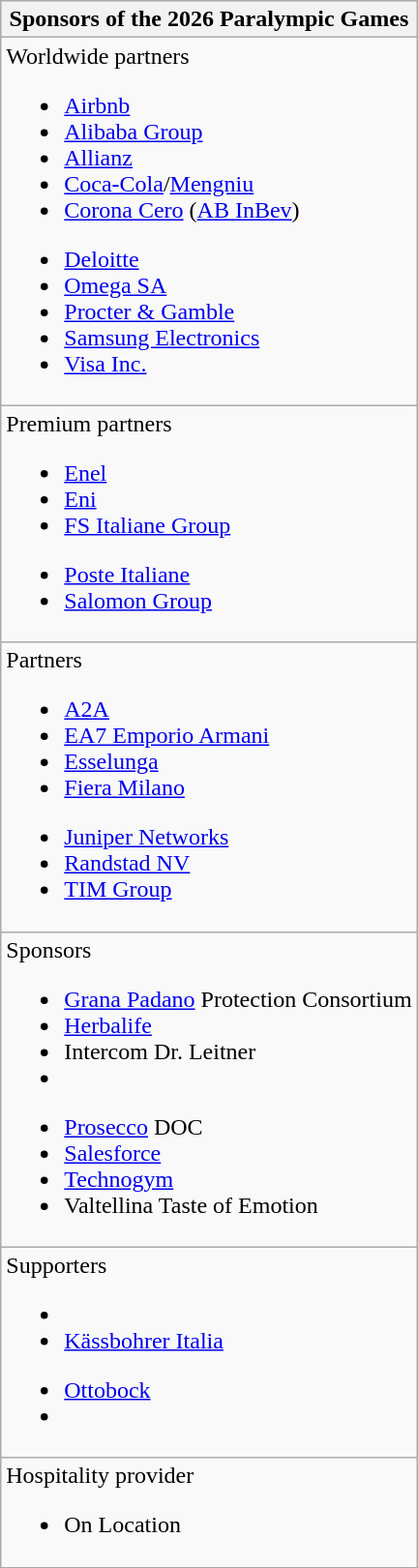<table class="wikitable collapsible" style="float:center; margin:10px">
<tr>
<th>Sponsors of the 2026 Paralympic Games</th>
</tr>
<tr>
<td>Worldwide partners<br>
<ul><li><a href='#'>Airbnb</a></li><li><a href='#'>Alibaba Group</a></li><li><a href='#'>Allianz</a></li><li><a href='#'>Coca-Cola</a>/<a href='#'>Mengniu</a></li><li><a href='#'>Corona Cero</a> (<a href='#'>AB InBev</a>)</li></ul><ul><li><a href='#'>Deloitte</a></li><li><a href='#'>Omega SA</a></li><li><a href='#'>Procter & Gamble</a></li><li><a href='#'>Samsung Electronics</a></li><li><a href='#'>Visa Inc.</a></li></ul></td>
</tr>
<tr>
<td>Premium partners<br>
<ul><li><a href='#'>Enel</a></li><li><a href='#'>Eni</a></li><li><a href='#'>FS Italiane Group</a></li></ul><ul><li><a href='#'>Poste Italiane</a></li><li><a href='#'>Salomon Group</a></li></ul></td>
</tr>
<tr>
<td>Partners<br>
<ul><li><a href='#'>A2A</a></li><li><a href='#'>EA7 Emporio Armani</a></li><li><a href='#'>Esselunga</a></li><li><a href='#'>Fiera Milano</a></li></ul><ul><li><a href='#'>Juniper Networks</a></li><li><a href='#'>Randstad NV</a></li><li><a href='#'>TIM Group</a></li></ul></td>
</tr>
<tr>
<td>Sponsors<br>
<ul><li><a href='#'>Grana Padano</a> Protection Consortium</li><li><a href='#'>Herbalife</a></li><li>Intercom Dr. Leitner</li><li></li></ul><ul><li><a href='#'>Prosecco</a> DOC</li><li><a href='#'>Salesforce</a></li><li><a href='#'>Technogym</a></li><li>Valtellina Taste of Emotion</li></ul></td>
</tr>
<tr>
<td>Supporters<br>
<ul><li></li><li><a href='#'>Kässbohrer Italia</a></li></ul><ul><li><a href='#'>Ottobock</a></li><li></li></ul></td>
</tr>
<tr>
<td>Hospitality provider<br><ul><li>On Location</li></ul></td>
</tr>
</table>
